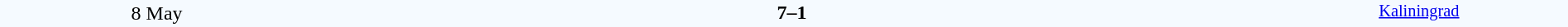<table style="width: 100%; background:#F5FAFF;" cellspacing="0">
<tr>
<td align=center rowspan=3 width=20%>8 May</td>
</tr>
<tr>
<td width=24% align=right></td>
<td align=center width=13%><strong>7–1</strong></td>
<td width=24%></td>
<td style=font-size:85% rowspan=3 valign=top align=center><a href='#'>Kaliningrad</a></td>
</tr>
<tr style=font-size:85%>
<td align=right valign=top></td>
<td></td>
<td></td>
</tr>
</table>
